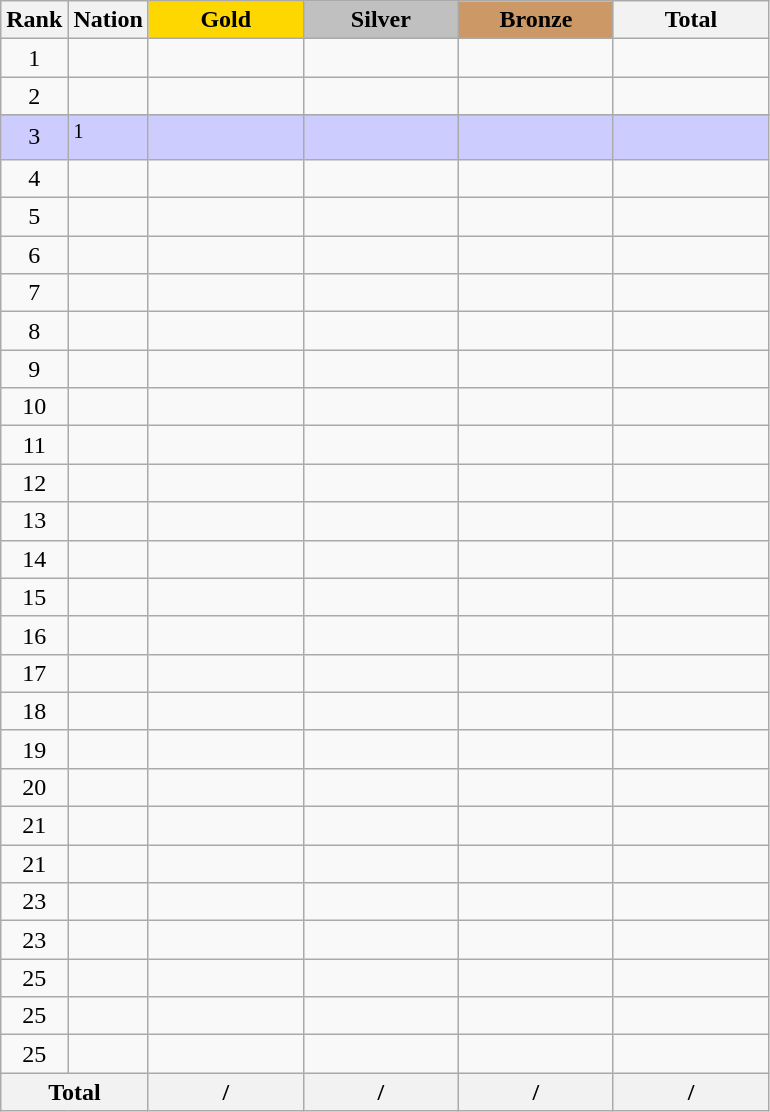<table class="wikitable sortable plainrowheaders" style="text-align: center">
<tr>
<th scope="col">Rank</th>
<th scope="col">Nation</th>
<th scope="col" style="background-color:gold; width:6em;">Gold</th>
<th scope="col" style="background-color:silver; width:6em;">Silver</th>
<th scope="col" style="background-color:#cc9966; width:6em;">Bronze</th>
<th scope="col" style="width:6em;">Total</th>
</tr>
<tr>
<td>1</td>
<td align=left></td>
<td></td>
<td></td>
<td></td>
<td></td>
</tr>
<tr>
<td>2</td>
<td align=left> </td>
<td></td>
<td></td>
<td></td>
<td></td>
</tr>
<tr>
</tr>
<tr style="background-color:#ccccff">
<td>3</td>
<td align=left> <sup>1</sup></td>
<td></td>
<td></td>
<td></td>
<td></td>
</tr>
<tr>
<td>4</td>
<td align=left></td>
<td></td>
<td></td>
<td></td>
<td></td>
</tr>
<tr>
<td>5</td>
<td align=left></td>
<td></td>
<td></td>
<td></td>
<td></td>
</tr>
<tr>
<td>6</td>
<td align=left></td>
<td></td>
<td></td>
<td></td>
<td></td>
</tr>
<tr>
<td>7</td>
<td align=left></td>
<td></td>
<td></td>
<td></td>
<td></td>
</tr>
<tr>
<td>8</td>
<td align=left></td>
<td></td>
<td></td>
<td></td>
<td></td>
</tr>
<tr>
<td>9</td>
<td align=left></td>
<td></td>
<td></td>
<td></td>
<td></td>
</tr>
<tr>
<td>10</td>
<td align=left></td>
<td></td>
<td></td>
<td></td>
<td></td>
</tr>
<tr>
<td>11</td>
<td align=left></td>
<td></td>
<td></td>
<td></td>
<td></td>
</tr>
<tr>
<td>12</td>
<td align=left></td>
<td></td>
<td></td>
<td></td>
<td></td>
</tr>
<tr>
<td>13</td>
<td align=left></td>
<td></td>
<td></td>
<td></td>
<td></td>
</tr>
<tr>
<td>14</td>
<td align=left></td>
<td></td>
<td></td>
<td></td>
<td></td>
</tr>
<tr>
<td>15</td>
<td align=left></td>
<td></td>
<td></td>
<td></td>
<td></td>
</tr>
<tr>
<td>16</td>
<td align=left></td>
<td></td>
<td></td>
<td></td>
<td></td>
</tr>
<tr>
<td>17</td>
<td align=left></td>
<td></td>
<td></td>
<td></td>
<td></td>
</tr>
<tr>
<td>18</td>
<td align=left></td>
<td></td>
<td></td>
<td></td>
<td></td>
</tr>
<tr>
<td>19</td>
<td align=left></td>
<td></td>
<td></td>
<td></td>
<td></td>
</tr>
<tr>
<td>20</td>
<td align=left></td>
<td></td>
<td></td>
<td></td>
<td></td>
</tr>
<tr>
<td>21</td>
<td align=left></td>
<td></td>
<td></td>
<td></td>
<td></td>
</tr>
<tr>
<td>21</td>
<td align=left></td>
<td></td>
<td></td>
<td></td>
<td></td>
</tr>
<tr>
<td>23</td>
<td align=left></td>
<td></td>
<td></td>
<td></td>
<td></td>
</tr>
<tr>
<td>23</td>
<td align=left></td>
<td></td>
<td></td>
<td></td>
<td></td>
</tr>
<tr>
<td>25</td>
<td align=left></td>
<td></td>
<td></td>
<td></td>
<td></td>
</tr>
<tr>
<td>25</td>
<td align=left></td>
<td></td>
<td></td>
<td></td>
<td></td>
</tr>
<tr>
<td>25</td>
<td align=left></td>
<td></td>
<td></td>
<td></td>
<td></td>
</tr>
<tr class="sortbottom">
<th colspan=2>Total </th>
<th>/</th>
<th>/</th>
<th>/</th>
<th>/</th>
</tr>
</table>
